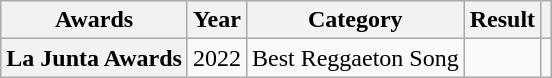<table class="wikitable sortable plainrowheaders">
<tr>
<th scope="col">Awards</th>
<th scope="col">Year</th>
<th scope="col">Category</th>
<th>Result</th>
<th class="unsortable"></th>
</tr>
<tr>
<th scope="row">La Junta Awards</th>
<td>2022</td>
<td>Best Reggaeton Song</td>
<td></td>
<td></td>
</tr>
</table>
